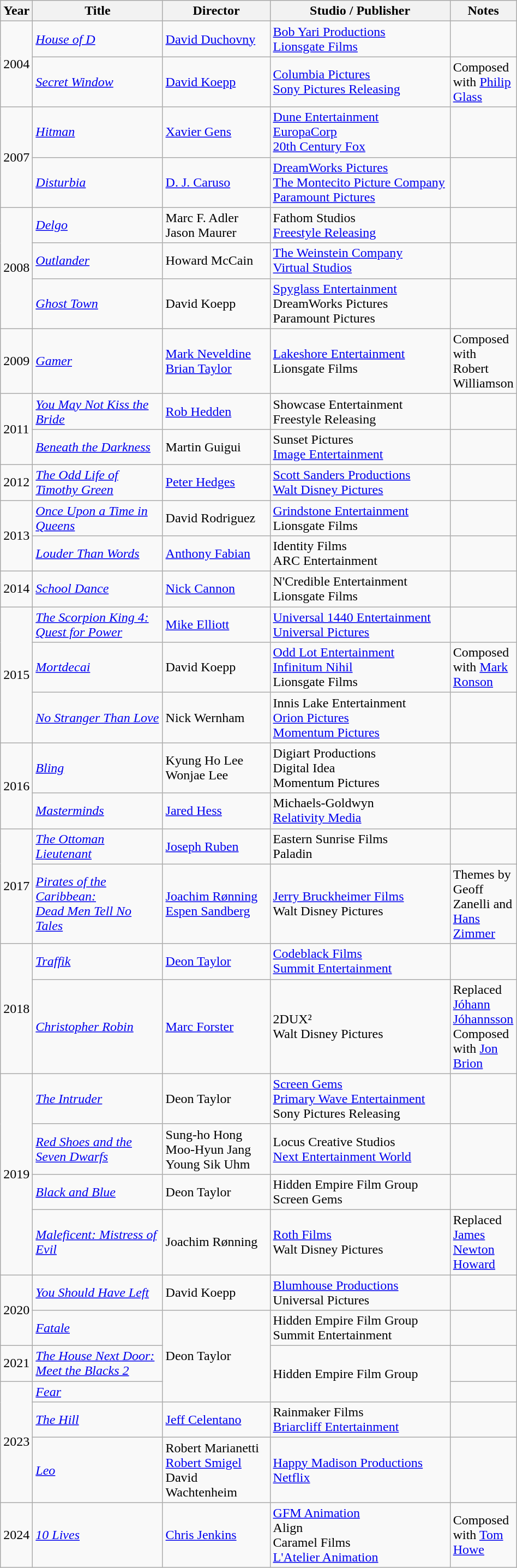<table class="wikitable sortable" width=50%>
<tr>
<th width="30">Year</th>
<th width="200">Title</th>
<th width="150">Director</th>
<th width="300">Studio / Publisher</th>
<th>Notes</th>
</tr>
<tr>
<td rowspan="2">2004</td>
<td><em><a href='#'>House of D</a></em></td>
<td><a href='#'>David Duchovny</a></td>
<td><a href='#'>Bob Yari Productions</a><br><a href='#'>Lionsgate Films</a></td>
<td></td>
</tr>
<tr>
<td><em><a href='#'>Secret Window</a></em></td>
<td><a href='#'>David Koepp</a></td>
<td><a href='#'>Columbia Pictures</a><br><a href='#'>Sony Pictures Releasing</a></td>
<td>Composed with <a href='#'>Philip Glass</a></td>
</tr>
<tr>
<td rowspan="2">2007</td>
<td><a href='#'><em>Hitman</em></a></td>
<td><a href='#'>Xavier Gens</a></td>
<td><a href='#'>Dune Entertainment</a><br><a href='#'>EuropaCorp</a><br><a href='#'>20th Century Fox</a></td>
<td></td>
</tr>
<tr>
<td><a href='#'><em>Disturbia</em></a></td>
<td><a href='#'>D. J. Caruso</a></td>
<td><a href='#'>DreamWorks Pictures</a><br><a href='#'>The Montecito Picture Company</a><br><a href='#'>Paramount Pictures</a></td>
<td></td>
</tr>
<tr>
<td rowspan="3">2008</td>
<td><a href='#'><em>Delgo</em></a></td>
<td>Marc F. Adler<br>Jason Maurer</td>
<td>Fathom Studios<br><a href='#'>Freestyle Releasing</a></td>
<td></td>
</tr>
<tr>
<td><a href='#'><em>Outlander</em></a></td>
<td>Howard McCain</td>
<td><a href='#'>The Weinstein Company</a><br><a href='#'>Virtual Studios</a></td>
<td></td>
</tr>
<tr>
<td><a href='#'><em>Ghost Town</em></a></td>
<td>David Koepp</td>
<td><a href='#'>Spyglass Entertainment</a><br>DreamWorks Pictures<br>Paramount Pictures</td>
<td></td>
</tr>
<tr>
<td>2009</td>
<td><a href='#'><em>Gamer</em></a></td>
<td><a href='#'>Mark Neveldine</a><br><a href='#'>Brian Taylor</a></td>
<td><a href='#'>Lakeshore Entertainment</a><br>Lionsgate Films</td>
<td>Composed with Robert Williamson</td>
</tr>
<tr>
<td rowspan="2">2011</td>
<td><em><a href='#'>You May Not Kiss the Bride</a></em></td>
<td><a href='#'>Rob Hedden</a></td>
<td>Showcase Entertainment<br>Freestyle Releasing</td>
<td></td>
</tr>
<tr>
<td><em><a href='#'>Beneath the Darkness</a></em></td>
<td>Martin Guigui</td>
<td>Sunset Pictures<br><a href='#'>Image Entertainment</a></td>
<td></td>
</tr>
<tr>
<td>2012</td>
<td><em><a href='#'>The Odd Life of Timothy Green</a></em></td>
<td><a href='#'>Peter Hedges</a></td>
<td><a href='#'>Scott Sanders Productions</a><br><a href='#'>Walt Disney Pictures</a></td>
<td></td>
</tr>
<tr>
<td rowspan="2">2013</td>
<td><em><a href='#'>Once Upon a Time in Queens</a></em></td>
<td>David Rodriguez</td>
<td><a href='#'>Grindstone Entertainment</a><br>Lionsgate Films</td>
<td></td>
</tr>
<tr>
<td><a href='#'><em>Louder Than Words</em></a></td>
<td><a href='#'>Anthony Fabian</a></td>
<td>Identity Films<br>ARC Entertainment</td>
<td></td>
</tr>
<tr>
<td>2014</td>
<td><a href='#'><em>School Dance</em></a></td>
<td><a href='#'>Nick Cannon</a></td>
<td>N'Credible Entertainment<br>Lionsgate Films</td>
<td></td>
</tr>
<tr>
<td rowspan="3">2015</td>
<td><em><a href='#'>The Scorpion King 4:<br>Quest for Power</a></em></td>
<td><a href='#'>Mike Elliott</a></td>
<td><a href='#'>Universal 1440 Entertainment</a><br><a href='#'>Universal Pictures</a></td>
<td></td>
</tr>
<tr>
<td><a href='#'><em>Mortdecai</em></a></td>
<td>David Koepp</td>
<td><a href='#'>Odd Lot Entertainment</a><br><a href='#'>Infinitum Nihil</a><br>Lionsgate Films</td>
<td>Composed with <a href='#'>Mark Ronson</a></td>
</tr>
<tr>
<td><em><a href='#'>No Stranger Than Love</a></em></td>
<td>Nick Wernham</td>
<td>Innis Lake Entertainment<br><a href='#'>Orion Pictures</a><br><a href='#'>Momentum Pictures</a></td>
<td></td>
</tr>
<tr>
<td rowspan="2">2016</td>
<td><em><a href='#'>Bling</a></em></td>
<td>Kyung Ho Lee<br>Wonjae Lee</td>
<td>Digiart Productions<br>Digital Idea<br>Momentum Pictures</td>
<td></td>
</tr>
<tr>
<td><a href='#'><em>Masterminds</em></a></td>
<td><a href='#'>Jared Hess</a></td>
<td>Michaels-Goldwyn<br><a href='#'>Relativity Media</a></td>
<td></td>
</tr>
<tr>
<td rowspan="2">2017</td>
<td><em><a href='#'>The Ottoman Lieutenant</a></em></td>
<td><a href='#'>Joseph Ruben</a></td>
<td>Eastern Sunrise Films<br>Paladin</td>
<td></td>
</tr>
<tr>
<td><em><a href='#'>Pirates of the Caribbean:<br>Dead Men Tell No Tales</a></em></td>
<td><a href='#'>Joachim Rønning</a><br><a href='#'>Espen Sandberg</a></td>
<td><a href='#'>Jerry Bruckheimer Films</a><br>Walt Disney Pictures</td>
<td>Themes by Geoff Zanelli and <a href='#'>Hans Zimmer</a></td>
</tr>
<tr>
<td rowspan="2">2018</td>
<td><em><a href='#'>Traffik</a></em></td>
<td><a href='#'>Deon Taylor</a></td>
<td><a href='#'>Codeblack Films</a><br><a href='#'>Summit Entertainment</a></td>
<td></td>
</tr>
<tr>
<td><em><a href='#'>Christopher Robin</a></em></td>
<td><a href='#'>Marc Forster</a></td>
<td>2DUX²<br>Walt Disney Pictures</td>
<td>Replaced <a href='#'>Jóhann Jóhannsson</a><br>Composed with <a href='#'>Jon Brion</a></td>
</tr>
<tr>
<td rowspan="4">2019</td>
<td><em><a href='#'>The Intruder</a></em></td>
<td>Deon Taylor</td>
<td><a href='#'>Screen Gems</a><br><a href='#'>Primary Wave Entertainment</a><br>Sony Pictures Releasing</td>
<td></td>
</tr>
<tr>
<td><em><a href='#'>Red Shoes and the Seven Dwarfs</a></em></td>
<td>Sung-ho Hong<br>Moo-Hyun Jang<br>Young Sik Uhm</td>
<td>Locus Creative Studios<br><a href='#'>Next Entertainment World</a></td>
<td></td>
</tr>
<tr>
<td><em><a href='#'>Black and Blue</a></em></td>
<td>Deon Taylor</td>
<td>Hidden Empire Film Group<br>Screen Gems</td>
<td></td>
</tr>
<tr>
<td><em><a href='#'>Maleficent: Mistress of Evil</a></em></td>
<td>Joachim Rønning</td>
<td><a href='#'>Roth Films</a><br>Walt Disney Pictures</td>
<td>Replaced <a href='#'>James Newton Howard</a></td>
</tr>
<tr>
<td rowspan=2>2020</td>
<td><em><a href='#'>You Should Have Left</a></em></td>
<td>David Koepp</td>
<td><a href='#'>Blumhouse Productions</a><br>Universal Pictures</td>
<td></td>
</tr>
<tr>
<td><em><a href='#'>Fatale</a></em></td>
<td rowspan=3>Deon Taylor</td>
<td>Hidden Empire Film Group<br>Summit Entertainment</td>
<td></td>
</tr>
<tr>
<td>2021</td>
<td><em><a href='#'>The House Next Door:<br>Meet the Blacks 2</a></em></td>
<td rowspan=2>Hidden Empire Film Group</td>
<td></td>
</tr>
<tr>
<td rowspan=3>2023</td>
<td><em><a href='#'>Fear</a></em></td>
<td></td>
</tr>
<tr>
<td><em><a href='#'>The Hill</a></em></td>
<td><a href='#'>Jeff Celentano</a></td>
<td>Rainmaker Films<br><a href='#'>Briarcliff Entertainment</a></td>
<td></td>
</tr>
<tr>
<td><em><a href='#'>Leo</a></em></td>
<td>Robert Marianetti<br><a href='#'>Robert Smigel</a><br>David Wachtenheim</td>
<td><a href='#'>Happy Madison Productions</a><br><a href='#'>Netflix</a></td>
<td></td>
</tr>
<tr>
<td>2024</td>
<td><em><a href='#'>10 Lives</a></em></td>
<td><a href='#'>Chris Jenkins</a></td>
<td><a href='#'>GFM Animation</a><br>Align<br>Caramel Films<br><a href='#'>L'Atelier Animation</a></td>
<td>Composed with <a href='#'>Tom Howe</a></td>
</tr>
</table>
